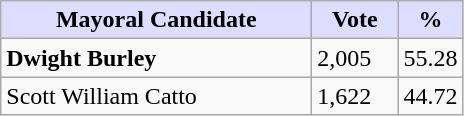<table class="wikitable">
<tr>
<th style="background:#ddf; width:200px;">Mayoral Candidate</th>
<th style="background:#ddf; width:50px;">Vote</th>
<th style="background:#ddf; width:30px;">%</th>
</tr>
<tr>
<td><strong>Dwight Burley</strong></td>
<td>2,005</td>
<td>55.28</td>
</tr>
<tr>
<td>Scott William Catto</td>
<td>1,622</td>
<td>44.72</td>
</tr>
</table>
